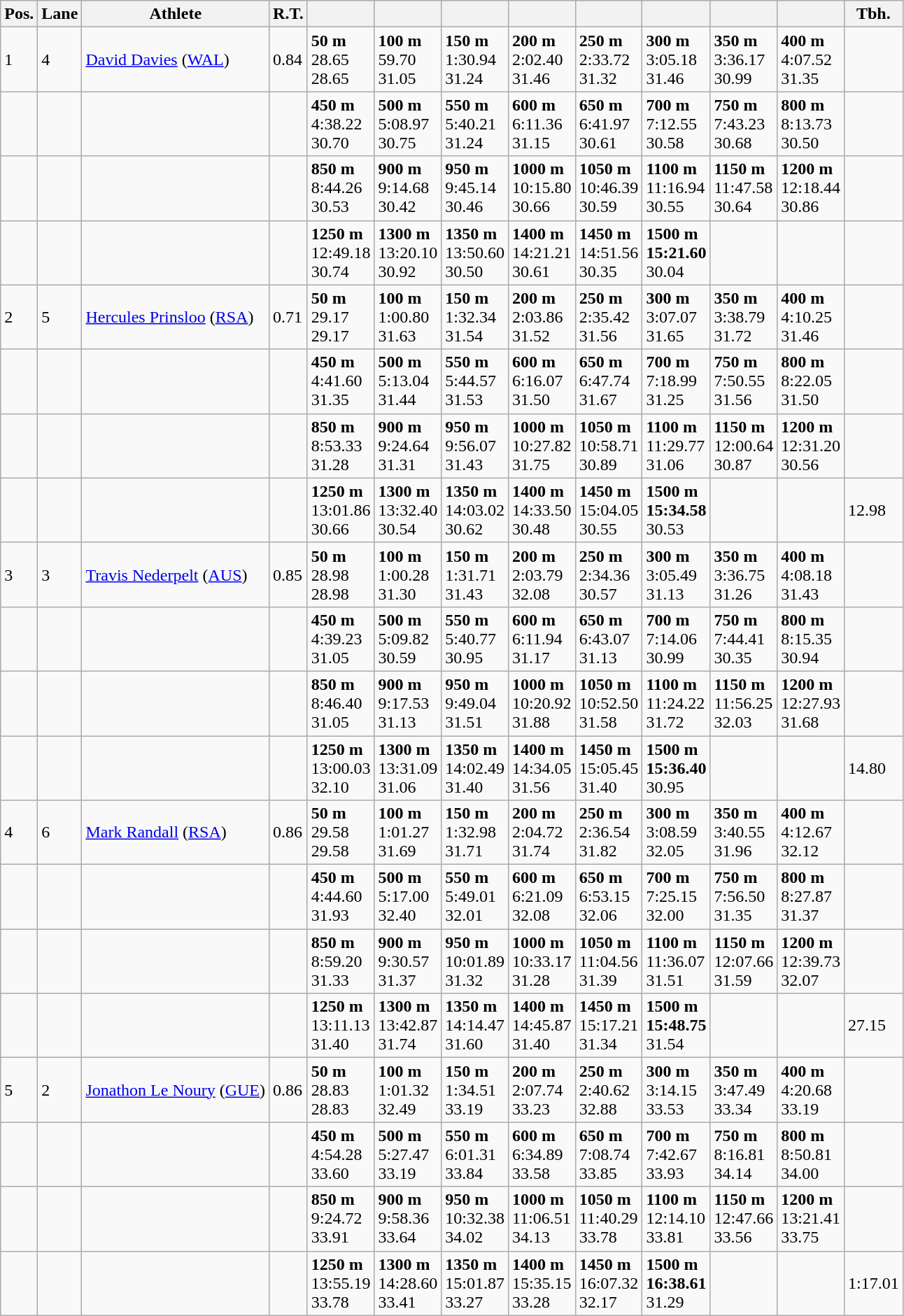<table class="wikitable">
<tr>
<th>Pos.</th>
<th>Lane</th>
<th>Athlete</th>
<th>R.T.</th>
<th></th>
<th></th>
<th></th>
<th></th>
<th></th>
<th></th>
<th></th>
<th></th>
<th>Tbh.</th>
</tr>
<tr>
<td>1</td>
<td>4</td>
<td> <a href='#'>David Davies</a> (<a href='#'>WAL</a>)</td>
<td>0.84</td>
<td><strong>50 m</strong><br>28.65<br>28.65</td>
<td><strong>100 m</strong><br>59.70<br>31.05</td>
<td><strong>150 m</strong><br>1:30.94<br>31.24</td>
<td><strong>200 m</strong><br>2:02.40<br>31.46</td>
<td><strong>250 m</strong><br>2:33.72<br>31.32</td>
<td><strong>300 m</strong><br>3:05.18<br>31.46</td>
<td><strong>350 m</strong><br>3:36.17<br>30.99</td>
<td><strong>400 m</strong><br>4:07.52<br>31.35</td>
<td></td>
</tr>
<tr>
<td></td>
<td></td>
<td></td>
<td></td>
<td><strong>450 m</strong><br>4:38.22<br>30.70</td>
<td><strong>500 m</strong><br>5:08.97<br>30.75</td>
<td><strong>550 m</strong><br>5:40.21<br>31.24</td>
<td><strong>600 m</strong><br>6:11.36<br>31.15</td>
<td><strong>650 m</strong><br>6:41.97<br>30.61</td>
<td><strong>700 m</strong><br>7:12.55<br>30.58</td>
<td><strong>750 m</strong><br>7:43.23<br>30.68</td>
<td><strong>800 m</strong><br>8:13.73<br>30.50</td>
<td></td>
</tr>
<tr>
<td></td>
<td></td>
<td></td>
<td></td>
<td><strong>850 m</strong><br>8:44.26<br>30.53</td>
<td><strong>900 m</strong><br>9:14.68<br>30.42</td>
<td><strong>950 m</strong><br>9:45.14<br>30.46</td>
<td><strong>1000 m</strong><br>10:15.80<br>30.66</td>
<td><strong>1050 m</strong><br>10:46.39<br>30.59</td>
<td><strong>1100 m</strong><br>11:16.94<br>30.55</td>
<td><strong>1150 m</strong><br>11:47.58<br>30.64</td>
<td><strong>1200 m</strong><br>12:18.44<br>30.86</td>
<td></td>
</tr>
<tr>
<td></td>
<td></td>
<td></td>
<td></td>
<td><strong>1250 m</strong><br>12:49.18<br>30.74</td>
<td><strong>1300 m</strong><br>13:20.10<br>30.92</td>
<td><strong>1350 m</strong><br>13:50.60<br>30.50</td>
<td><strong>1400 m</strong><br>14:21.21<br>30.61</td>
<td><strong>1450 m</strong><br>14:51.56<br>30.35</td>
<td><strong>1500 m</strong><br><strong>15:21.60</strong><br>30.04</td>
<td></td>
<td></td>
<td> </td>
</tr>
<tr>
<td>2</td>
<td>5</td>
<td> <a href='#'>Hercules Prinsloo</a> (<a href='#'>RSA</a>)</td>
<td>0.71</td>
<td><strong>50 m</strong><br>29.17<br>29.17</td>
<td><strong>100 m</strong><br>1:00.80<br>31.63</td>
<td><strong>150 m</strong><br>1:32.34<br>31.54</td>
<td><strong>200 m</strong><br>2:03.86<br>31.52</td>
<td><strong>250 m</strong><br>2:35.42<br>31.56</td>
<td><strong>300 m</strong><br>3:07.07<br>31.65</td>
<td><strong>350 m</strong><br>3:38.79<br>31.72</td>
<td><strong>400 m</strong><br>4:10.25<br>31.46</td>
<td></td>
</tr>
<tr>
<td></td>
<td></td>
<td></td>
<td></td>
<td><strong>450 m</strong><br>4:41.60<br>31.35</td>
<td><strong>500 m</strong><br>5:13.04<br>31.44</td>
<td><strong>550 m</strong><br>5:44.57<br>31.53</td>
<td><strong>600 m</strong><br>6:16.07<br>31.50</td>
<td><strong>650 m</strong><br>6:47.74<br>31.67</td>
<td><strong>700 m</strong><br>7:18.99<br>31.25</td>
<td><strong>750 m</strong><br>7:50.55<br>31.56</td>
<td><strong>800 m</strong><br>8:22.05<br>31.50</td>
<td></td>
</tr>
<tr>
<td></td>
<td></td>
<td></td>
<td></td>
<td><strong>850 m</strong><br>8:53.33<br>31.28</td>
<td><strong>900 m</strong><br>9:24.64<br>31.31</td>
<td><strong>950 m</strong><br>9:56.07<br>31.43</td>
<td><strong>1000 m</strong><br>10:27.82<br>31.75</td>
<td><strong>1050 m</strong><br>10:58.71<br>30.89</td>
<td><strong>1100 m</strong><br>11:29.77<br>31.06</td>
<td><strong>1150 m</strong><br>12:00.64<br>30.87</td>
<td><strong>1200 m</strong><br>12:31.20<br>30.56</td>
<td></td>
</tr>
<tr>
<td></td>
<td></td>
<td></td>
<td></td>
<td><strong>1250 m</strong><br>13:01.86<br>30.66</td>
<td><strong>1300 m</strong><br>13:32.40<br>30.54</td>
<td><strong>1350 m</strong><br>14:03.02<br>30.62</td>
<td><strong>1400 m</strong><br>14:33.50<br>30.48</td>
<td><strong>1450 m</strong><br>15:04.05<br>30.55</td>
<td><strong>1500 m</strong><br><strong>15:34.58</strong><br>30.53</td>
<td></td>
<td></td>
<td>12.98</td>
</tr>
<tr>
<td>3</td>
<td>3</td>
<td> <a href='#'>Travis Nederpelt</a> (<a href='#'>AUS</a>)</td>
<td>0.85</td>
<td><strong>50 m</strong><br>28.98<br>28.98</td>
<td><strong>100 m</strong><br>1:00.28<br>31.30</td>
<td><strong>150 m</strong><br>1:31.71<br>31.43</td>
<td><strong>200 m</strong><br>2:03.79<br>32.08</td>
<td><strong>250 m</strong><br>2:34.36<br>30.57</td>
<td><strong>300 m</strong><br>3:05.49<br>31.13</td>
<td><strong>350 m</strong><br>3:36.75<br>31.26</td>
<td><strong>400 m</strong><br>4:08.18<br>31.43</td>
<td></td>
</tr>
<tr>
<td></td>
<td></td>
<td></td>
<td></td>
<td><strong>450 m</strong><br>4:39.23<br>31.05</td>
<td><strong>500 m</strong><br>5:09.82<br>30.59</td>
<td><strong>550 m</strong><br>5:40.77<br>30.95</td>
<td><strong>600 m</strong><br>6:11.94<br>31.17</td>
<td><strong>650 m</strong><br>6:43.07<br>31.13</td>
<td><strong>700 m</strong><br>7:14.06<br>30.99</td>
<td><strong>750 m</strong><br>7:44.41<br>30.35</td>
<td><strong>800 m</strong><br>8:15.35<br>30.94</td>
<td></td>
</tr>
<tr>
<td></td>
<td></td>
<td></td>
<td></td>
<td><strong>850 m</strong><br>8:46.40<br>31.05</td>
<td><strong>900 m</strong><br>9:17.53<br>31.13</td>
<td><strong>950 m</strong><br>9:49.04<br>31.51</td>
<td><strong>1000 m</strong><br>10:20.92<br>31.88</td>
<td><strong>1050 m</strong><br>10:52.50<br>31.58</td>
<td><strong>1100 m</strong><br>11:24.22<br>31.72</td>
<td><strong>1150 m</strong><br>11:56.25<br>32.03</td>
<td><strong>1200 m</strong><br>12:27.93<br>31.68</td>
<td></td>
</tr>
<tr>
<td></td>
<td></td>
<td></td>
<td></td>
<td><strong>1250 m</strong><br>13:00.03<br>32.10</td>
<td><strong>1300 m</strong><br>13:31.09<br>31.06</td>
<td><strong>1350 m</strong><br>14:02.49<br>31.40</td>
<td><strong>1400 m</strong><br>14:34.05<br>31.56</td>
<td><strong>1450 m</strong><br>15:05.45<br>31.40</td>
<td><strong>1500 m</strong><br><strong>15:36.40</strong><br>30.95</td>
<td></td>
<td></td>
<td>14.80</td>
</tr>
<tr>
<td>4</td>
<td>6</td>
<td> <a href='#'>Mark Randall</a> (<a href='#'>RSA</a>)</td>
<td>0.86</td>
<td><strong>50 m</strong><br>29.58<br>29.58</td>
<td><strong>100 m</strong><br>1:01.27<br>31.69</td>
<td><strong>150 m</strong><br>1:32.98<br>31.71</td>
<td><strong>200 m</strong><br>2:04.72<br>31.74</td>
<td><strong>250 m</strong><br>2:36.54<br>31.82</td>
<td><strong>300 m</strong><br>3:08.59<br>32.05</td>
<td><strong>350 m</strong><br>3:40.55<br>31.96</td>
<td><strong>400 m</strong><br>4:12.67<br>32.12</td>
<td></td>
</tr>
<tr>
<td></td>
<td></td>
<td></td>
<td></td>
<td><strong>450 m</strong><br>4:44.60<br>31.93</td>
<td><strong>500 m</strong><br>5:17.00<br>32.40</td>
<td><strong>550 m</strong><br>5:49.01<br>32.01</td>
<td><strong>600 m</strong><br>6:21.09<br>32.08</td>
<td><strong>650 m</strong><br>6:53.15<br>32.06</td>
<td><strong>700 m</strong><br>7:25.15<br>32.00</td>
<td><strong>750 m</strong><br>7:56.50<br>31.35</td>
<td><strong>800 m</strong><br>8:27.87<br>31.37</td>
<td></td>
</tr>
<tr>
<td></td>
<td></td>
<td></td>
<td></td>
<td><strong>850 m</strong><br>8:59.20<br>31.33</td>
<td><strong>900 m</strong><br>9:30.57<br>31.37</td>
<td><strong>950 m</strong><br>10:01.89<br>31.32</td>
<td><strong>1000 m</strong><br>10:33.17<br>31.28</td>
<td><strong>1050 m</strong><br>11:04.56<br>31.39</td>
<td><strong>1100 m</strong><br>11:36.07<br>31.51</td>
<td><strong>1150 m</strong><br>12:07.66<br>31.59</td>
<td><strong>1200 m</strong><br>12:39.73<br>32.07</td>
<td></td>
</tr>
<tr>
<td></td>
<td></td>
<td></td>
<td></td>
<td><strong>1250 m</strong><br>13:11.13<br>31.40</td>
<td><strong>1300 m</strong><br>13:42.87<br>31.74</td>
<td><strong>1350 m</strong><br>14:14.47<br>31.60</td>
<td><strong>1400 m</strong><br>14:45.87<br>31.40</td>
<td><strong>1450 m</strong><br>15:17.21<br>31.34</td>
<td><strong>1500 m</strong><br><strong>15:48.75</strong><br>31.54</td>
<td></td>
<td></td>
<td>27.15</td>
</tr>
<tr>
<td>5</td>
<td>2</td>
<td> <a href='#'>Jonathon Le Noury</a> (<a href='#'>GUE</a>)</td>
<td>0.86</td>
<td><strong>50 m</strong><br>28.83<br>28.83</td>
<td><strong>100 m</strong><br>1:01.32<br>32.49</td>
<td><strong>150 m</strong><br>1:34.51<br>33.19</td>
<td><strong>200 m</strong><br>2:07.74<br>33.23</td>
<td><strong>250 m</strong><br>2:40.62<br>32.88</td>
<td><strong>300 m</strong><br>3:14.15<br>33.53</td>
<td><strong>350 m</strong><br>3:47.49<br>33.34</td>
<td><strong>400 m</strong><br>4:20.68<br>33.19</td>
<td></td>
</tr>
<tr>
<td></td>
<td></td>
<td></td>
<td></td>
<td><strong>450 m</strong><br>4:54.28<br>33.60</td>
<td><strong>500 m</strong><br>5:27.47<br>33.19</td>
<td><strong>550 m</strong><br>6:01.31<br>33.84</td>
<td><strong>600 m</strong><br>6:34.89<br>33.58</td>
<td><strong>650 m</strong><br>7:08.74<br>33.85</td>
<td><strong>700 m</strong><br>7:42.67<br>33.93</td>
<td><strong>750 m</strong><br>8:16.81<br>34.14</td>
<td><strong>800 m</strong><br>8:50.81<br>34.00</td>
<td></td>
</tr>
<tr>
<td></td>
<td></td>
<td></td>
<td></td>
<td><strong>850 m</strong><br>9:24.72<br>33.91</td>
<td><strong>900 m</strong><br>9:58.36<br>33.64</td>
<td><strong>950 m</strong><br>10:32.38<br>34.02</td>
<td><strong>1000 m</strong><br>11:06.51<br>34.13</td>
<td><strong>1050 m</strong><br>11:40.29<br>33.78</td>
<td><strong>1100 m</strong><br>12:14.10<br>33.81</td>
<td><strong>1150 m</strong><br>12:47.66<br>33.56</td>
<td><strong>1200 m</strong><br>13:21.41<br>33.75</td>
<td></td>
</tr>
<tr>
<td></td>
<td></td>
<td></td>
<td></td>
<td><strong>1250 m</strong><br>13:55.19<br>33.78</td>
<td><strong>1300 m</strong><br>14:28.60<br>33.41</td>
<td><strong>1350 m</strong><br>15:01.87<br>33.27</td>
<td><strong>1400 m</strong><br>15:35.15<br>33.28</td>
<td><strong>1450 m</strong><br>16:07.32<br>32.17</td>
<td><strong>1500 m</strong><br><strong>16:38.61</strong><br>31.29</td>
<td></td>
<td></td>
<td>1:17.01</td>
</tr>
</table>
